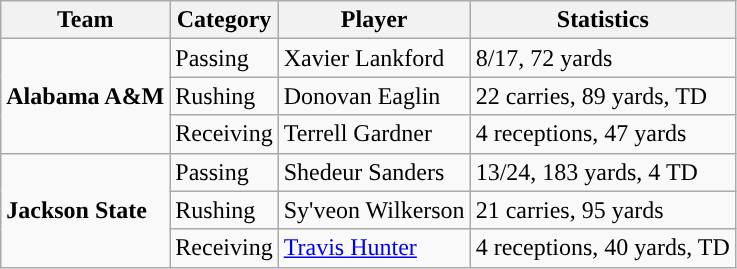<table class="wikitable" style="float: left;">
<tr>
<th>Team</th>
<th>Category</th>
<th>Player</th>
<th>Statistics</th>
</tr>
<tr>
<td rowspan=3><strong>Alabama A&M</strong></td>
<td>Passing</td>
<td>Xavier Lankford</td>
<td>8/17, 72 yards</td>
</tr>
<tr>
<td>Rushing</td>
<td>Donovan Eaglin</td>
<td>22 carries, 89 yards, TD</td>
</tr>
<tr>
<td>Receiving</td>
<td>Terrell Gardner</td>
<td>4 receptions, 47 yards</td>
</tr>
<tr>
<td rowspan=3><strong>Jackson State</strong></td>
<td>Passing</td>
<td>Shedeur Sanders</td>
<td>13/24, 183 yards, 4 TD</td>
</tr>
<tr>
<td>Rushing</td>
<td>Sy'veon Wilkerson</td>
<td>21 carries, 95 yards</td>
</tr>
<tr>
<td>Receiving</td>
<td><a href='#'>Travis Hunter</a></td>
<td>4 receptions, 40 yards, TD</td>
</tr>
</table>
